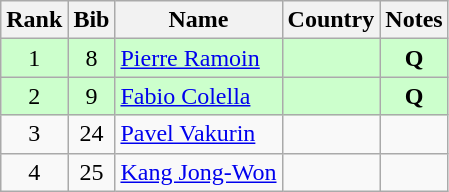<table class="wikitable" style="text-align:center;">
<tr>
<th>Rank</th>
<th>Bib</th>
<th>Name</th>
<th>Country</th>
<th>Notes</th>
</tr>
<tr bgcolor=ccffcc>
<td>1</td>
<td>8</td>
<td align=left><a href='#'>Pierre Ramoin</a></td>
<td align=left></td>
<td><strong>Q</strong></td>
</tr>
<tr bgcolor=ccffcc>
<td>2</td>
<td>9</td>
<td align=left><a href='#'>Fabio Colella</a></td>
<td align=left></td>
<td><strong>Q</strong></td>
</tr>
<tr>
<td>3</td>
<td>24</td>
<td align=left><a href='#'>Pavel Vakurin</a></td>
<td align=left></td>
<td></td>
</tr>
<tr>
<td>4</td>
<td>25</td>
<td align=left><a href='#'>Kang Jong-Won</a></td>
<td align=left></td>
<td></td>
</tr>
</table>
